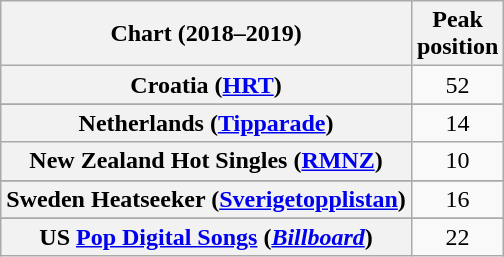<table class="wikitable sortable plainrowheaders" style="text-align:center">
<tr>
<th scope="col">Chart (2018–2019)</th>
<th scope="col">Peak<br>position</th>
</tr>
<tr>
<th scope="row">Croatia (<a href='#'>HRT</a>)</th>
<td>52</td>
</tr>
<tr>
</tr>
<tr>
</tr>
<tr>
<th scope="row">Netherlands (<a href='#'>Tipparade</a>)</th>
<td>14</td>
</tr>
<tr>
<th scope="row">New Zealand Hot Singles (<a href='#'>RMNZ</a>)</th>
<td>10</td>
</tr>
<tr>
</tr>
<tr>
<th scope="row">Sweden Heatseeker (<a href='#'>Sverigetopplistan</a>)</th>
<td>16</td>
</tr>
<tr>
</tr>
<tr>
<th scope="row">US <a href='#'>Pop Digital Songs</a> (<em><a href='#'>Billboard</a></em>)</th>
<td>22</td>
</tr>
</table>
